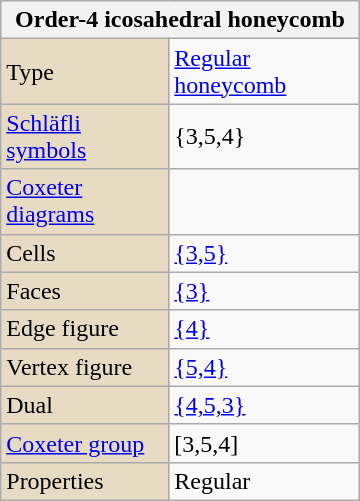<table class="wikitable" align="right" style="margin-left:10px" width=240>
<tr>
<th bgcolor=#e7dcc3 colspan=2>Order-4 icosahedral honeycomb</th>
</tr>
<tr>
<td bgcolor=#e7dcc3>Type</td>
<td><a href='#'>Regular honeycomb</a></td>
</tr>
<tr>
<td bgcolor=#e7dcc3><a href='#'>Schläfli symbols</a></td>
<td>{3,5,4}</td>
</tr>
<tr>
<td bgcolor=#e7dcc3><a href='#'>Coxeter diagrams</a></td>
<td></td>
</tr>
<tr>
<td bgcolor=#e7dcc3>Cells</td>
<td><a href='#'>{3,5}</a> </td>
</tr>
<tr>
<td bgcolor=#e7dcc3>Faces</td>
<td><a href='#'>{3}</a></td>
</tr>
<tr>
<td bgcolor=#e7dcc3>Edge figure</td>
<td><a href='#'>{4}</a></td>
</tr>
<tr>
<td bgcolor=#e7dcc3>Vertex figure</td>
<td><a href='#'>{5,4}</a> </td>
</tr>
<tr>
<td bgcolor=#e7dcc3>Dual</td>
<td><a href='#'>{4,5,3}</a></td>
</tr>
<tr>
<td bgcolor=#e7dcc3><a href='#'>Coxeter group</a></td>
<td>[3,5,4]</td>
</tr>
<tr>
<td bgcolor=#e7dcc3>Properties</td>
<td>Regular</td>
</tr>
</table>
